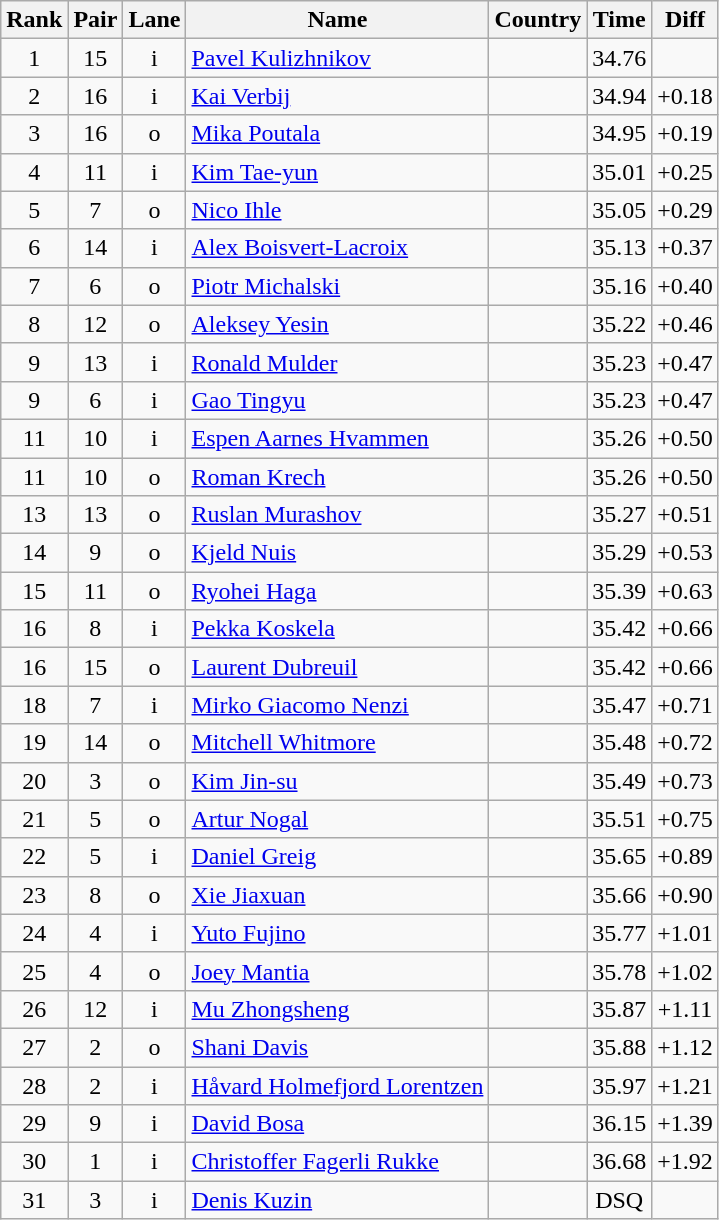<table class="wikitable sortable" style="text-align:center">
<tr>
<th>Rank</th>
<th>Pair</th>
<th>Lane</th>
<th>Name</th>
<th>Country</th>
<th>Time</th>
<th>Diff</th>
</tr>
<tr>
<td>1</td>
<td>15</td>
<td>i</td>
<td align=left><a href='#'>Pavel Kulizhnikov</a></td>
<td align=left></td>
<td>34.76</td>
<td></td>
</tr>
<tr>
<td>2</td>
<td>16</td>
<td>i</td>
<td align=left><a href='#'>Kai Verbij</a></td>
<td align=left></td>
<td>34.94</td>
<td>+0.18</td>
</tr>
<tr>
<td>3</td>
<td>16</td>
<td>o</td>
<td align=left><a href='#'>Mika Poutala</a></td>
<td align=left></td>
<td>34.95</td>
<td>+0.19</td>
</tr>
<tr>
<td>4</td>
<td>11</td>
<td>i</td>
<td align=left><a href='#'>Kim Tae-yun</a></td>
<td align=left></td>
<td>35.01</td>
<td>+0.25</td>
</tr>
<tr>
<td>5</td>
<td>7</td>
<td>o</td>
<td align=left><a href='#'>Nico Ihle</a></td>
<td align=left></td>
<td>35.05</td>
<td>+0.29</td>
</tr>
<tr>
<td>6</td>
<td>14</td>
<td>i</td>
<td align=left><a href='#'>Alex Boisvert-Lacroix</a></td>
<td align=left></td>
<td>35.13</td>
<td>+0.37</td>
</tr>
<tr>
<td>7</td>
<td>6</td>
<td>o</td>
<td align=left><a href='#'>Piotr Michalski</a></td>
<td align=left></td>
<td>35.16</td>
<td>+0.40</td>
</tr>
<tr>
<td>8</td>
<td>12</td>
<td>o</td>
<td align=left><a href='#'>Aleksey Yesin</a></td>
<td align=left></td>
<td>35.22</td>
<td>+0.46</td>
</tr>
<tr>
<td>9</td>
<td>13</td>
<td>i</td>
<td align=left><a href='#'>Ronald Mulder</a></td>
<td align=left></td>
<td>35.23</td>
<td>+0.47</td>
</tr>
<tr>
<td>9</td>
<td>6</td>
<td>i</td>
<td align=left><a href='#'>Gao Tingyu</a></td>
<td align=left></td>
<td>35.23</td>
<td>+0.47</td>
</tr>
<tr>
<td>11</td>
<td>10</td>
<td>i</td>
<td align=left><a href='#'>Espen Aarnes Hvammen</a></td>
<td align=left></td>
<td>35.26</td>
<td>+0.50</td>
</tr>
<tr>
<td>11</td>
<td>10</td>
<td>o</td>
<td align=left><a href='#'>Roman Krech</a></td>
<td align=left></td>
<td>35.26</td>
<td>+0.50</td>
</tr>
<tr>
<td>13</td>
<td>13</td>
<td>o</td>
<td align=left><a href='#'>Ruslan Murashov</a></td>
<td align=left></td>
<td>35.27</td>
<td>+0.51</td>
</tr>
<tr>
<td>14</td>
<td>9</td>
<td>o</td>
<td align=left><a href='#'>Kjeld Nuis</a></td>
<td align=left></td>
<td>35.29</td>
<td>+0.53</td>
</tr>
<tr>
<td>15</td>
<td>11</td>
<td>o</td>
<td align=left><a href='#'>Ryohei Haga</a></td>
<td align=left></td>
<td>35.39</td>
<td>+0.63</td>
</tr>
<tr>
<td>16</td>
<td>8</td>
<td>i</td>
<td align=left><a href='#'>Pekka Koskela</a></td>
<td align=left></td>
<td>35.42</td>
<td>+0.66</td>
</tr>
<tr>
<td>16</td>
<td>15</td>
<td>o</td>
<td align=left><a href='#'>Laurent Dubreuil</a></td>
<td align=left></td>
<td>35.42</td>
<td>+0.66</td>
</tr>
<tr>
<td>18</td>
<td>7</td>
<td>i</td>
<td align=left><a href='#'>Mirko Giacomo Nenzi</a></td>
<td align=left></td>
<td>35.47</td>
<td>+0.71</td>
</tr>
<tr>
<td>19</td>
<td>14</td>
<td>o</td>
<td align=left><a href='#'>Mitchell Whitmore</a></td>
<td align=left></td>
<td>35.48</td>
<td>+0.72</td>
</tr>
<tr>
<td>20</td>
<td>3</td>
<td>o</td>
<td align=left><a href='#'>Kim Jin-su</a></td>
<td align=left></td>
<td>35.49</td>
<td>+0.73</td>
</tr>
<tr>
<td>21</td>
<td>5</td>
<td>o</td>
<td align=left><a href='#'>Artur Nogal</a></td>
<td align=left></td>
<td>35.51</td>
<td>+0.75</td>
</tr>
<tr>
<td>22</td>
<td>5</td>
<td>i</td>
<td align=left><a href='#'>Daniel Greig</a></td>
<td align=left></td>
<td>35.65</td>
<td>+0.89</td>
</tr>
<tr>
<td>23</td>
<td>8</td>
<td>o</td>
<td align=left><a href='#'>Xie Jiaxuan</a></td>
<td align=left></td>
<td>35.66</td>
<td>+0.90</td>
</tr>
<tr>
<td>24</td>
<td>4</td>
<td>i</td>
<td align=left><a href='#'>Yuto Fujino</a></td>
<td align=left></td>
<td>35.77</td>
<td>+1.01</td>
</tr>
<tr>
<td>25</td>
<td>4</td>
<td>o</td>
<td align=left><a href='#'>Joey Mantia</a></td>
<td align=left></td>
<td>35.78</td>
<td>+1.02</td>
</tr>
<tr>
<td>26</td>
<td>12</td>
<td>i</td>
<td align=left><a href='#'>Mu Zhongsheng</a></td>
<td align=left></td>
<td>35.87</td>
<td>+1.11</td>
</tr>
<tr>
<td>27</td>
<td>2</td>
<td>o</td>
<td align=left><a href='#'>Shani Davis</a></td>
<td align=left></td>
<td>35.88</td>
<td>+1.12</td>
</tr>
<tr>
<td>28</td>
<td>2</td>
<td>i</td>
<td align=left><a href='#'>Håvard Holmefjord Lorentzen</a></td>
<td align=left></td>
<td>35.97</td>
<td>+1.21</td>
</tr>
<tr>
<td>29</td>
<td>9</td>
<td>i</td>
<td align=left><a href='#'>David Bosa</a></td>
<td align=left></td>
<td>36.15</td>
<td>+1.39</td>
</tr>
<tr>
<td>30</td>
<td>1</td>
<td>i</td>
<td align=left><a href='#'>Christoffer Fagerli Rukke</a></td>
<td align=left></td>
<td>36.68</td>
<td>+1.92</td>
</tr>
<tr>
<td>31</td>
<td>3</td>
<td>i</td>
<td align=left><a href='#'>Denis Kuzin</a></td>
<td align=left></td>
<td>DSQ</td>
<td></td>
</tr>
</table>
